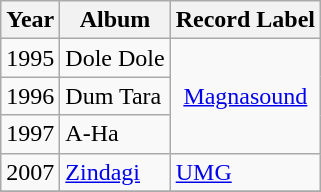<table class="wikitable sortable">
<tr>
<th>Year</th>
<th>Album</th>
<th>Record Label</th>
</tr>
<tr>
<td>1995</td>
<td>Dole Dole</td>
<td style="text-align:center;" rowspan="3"><a href='#'>Magnasound</a></td>
</tr>
<tr>
<td>1996</td>
<td>Dum Tara</td>
</tr>
<tr>
<td>1997</td>
<td>A-Ha</td>
</tr>
<tr>
<td>2007</td>
<td><a href='#'>Zindagi</a></td>
<td><a href='#'>UMG</a></td>
</tr>
<tr>
</tr>
</table>
